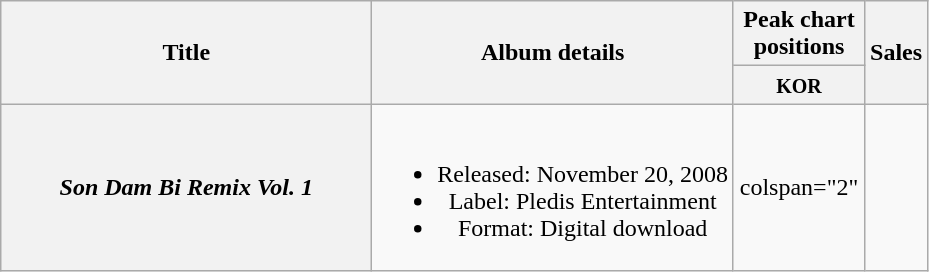<table class="wikitable plainrowheaders" style="text-align:center;">
<tr>
<th scope="col" rowspan="2" style="width:15em;">Title</th>
<th scope="col" rowspan="2">Album details</th>
<th scope="col" colspan="1" style="width:5em;">Peak chart positions</th>
<th scope="col" rowspan="2">Sales</th>
</tr>
<tr>
<th><small>KOR</small></th>
</tr>
<tr>
<th scope="row"><em>Son Dam Bi Remix Vol. 1</em></th>
<td><br><ul><li>Released: November 20, 2008</li><li>Label: Pledis Entertainment</li><li>Format: Digital download</li></ul></td>
<td>colspan="2" </td>
</tr>
</table>
